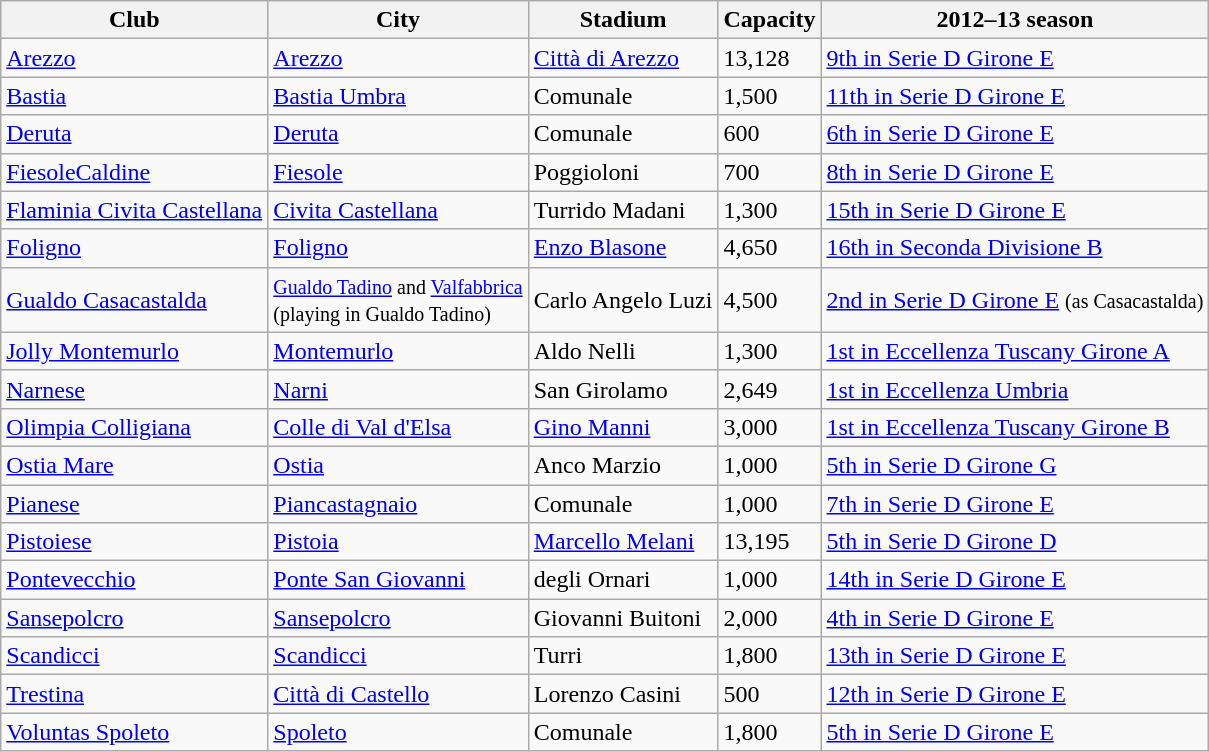<table class="wikitable sortable">
<tr>
<th>Club</th>
<th>City</th>
<th>Stadium</th>
<th>Capacity</th>
<th>2012–13 season</th>
</tr>
<tr>
<td><a href='#'>Arezzo</a></td>
<td><a href='#'>Arezzo</a></td>
<td><a href='#'>Città di Arezzo</a></td>
<td>13,128</td>
<td><a href='#'>9th in Serie D Girone E</a></td>
</tr>
<tr>
<td><a href='#'>Bastia</a></td>
<td><a href='#'>Bastia Umbra</a></td>
<td>Comunale</td>
<td>1,500</td>
<td><a href='#'>11th in Serie D Girone E</a></td>
</tr>
<tr>
<td><a href='#'>Deruta</a></td>
<td><a href='#'>Deruta</a></td>
<td>Comunale</td>
<td>600</td>
<td><a href='#'>6th in Serie D Girone E</a></td>
</tr>
<tr>
<td><a href='#'>FiesoleCaldine</a></td>
<td><a href='#'>Fiesole</a></td>
<td>Poggioloni</td>
<td>700</td>
<td><a href='#'>8th in Serie D Girone E</a></td>
</tr>
<tr>
<td><a href='#'>Flaminia Civita Castellana</a></td>
<td><a href='#'>Civita Castellana</a></td>
<td>Turrido Madani</td>
<td>1,300</td>
<td><a href='#'>15th in Serie D Girone E</a></td>
</tr>
<tr>
<td><a href='#'>Foligno</a></td>
<td><a href='#'>Foligno</a></td>
<td><a href='#'>Enzo Blasone</a></td>
<td>4,650</td>
<td><a href='#'>16th in Seconda Divisione B</a></td>
</tr>
<tr>
<td><a href='#'>Gualdo Casacastalda</a></td>
<td><small><a href='#'>Gualdo Tadino</a> and <a href='#'>Valfabbrica</a><br>(playing in Gualdo Tadino)</small></td>
<td>Carlo Angelo Luzi</td>
<td>4,500</td>
<td><a href='#'>2nd in Serie D Girone E</a> <small>(as Casacastalda)</small></td>
</tr>
<tr>
<td><a href='#'>Jolly Montemurlo</a></td>
<td><a href='#'>Montemurlo</a></td>
<td>Aldo Nelli</td>
<td>1,300</td>
<td><a href='#'>1st in Eccellenza Tuscany Girone A</a></td>
</tr>
<tr>
<td><a href='#'>Narnese</a></td>
<td><a href='#'>Narni</a></td>
<td>San Girolamo</td>
<td>2,649</td>
<td><a href='#'>1st in Eccellenza Umbria</a></td>
</tr>
<tr>
<td><a href='#'>Olimpia Colligiana</a></td>
<td><a href='#'>Colle di Val d'Elsa</a></td>
<td><a href='#'>Gino Manni</a></td>
<td>3,000</td>
<td><a href='#'>1st in Eccellenza Tuscany Girone B</a></td>
</tr>
<tr>
<td><a href='#'>Ostia Mare</a></td>
<td><a href='#'>Ostia</a></td>
<td>Anco Marzio</td>
<td>1,000</td>
<td><a href='#'>5th in Serie D Girone G</a></td>
</tr>
<tr>
<td><a href='#'>Pianese</a></td>
<td><a href='#'>Piancastagnaio</a></td>
<td>Comunale</td>
<td>1,000</td>
<td><a href='#'>7th in Serie D Girone E</a></td>
</tr>
<tr>
<td><a href='#'>Pistoiese</a></td>
<td><a href='#'>Pistoia</a></td>
<td><a href='#'>Marcello Melani</a></td>
<td>13,195</td>
<td><a href='#'>5th in Serie D Girone D</a></td>
</tr>
<tr>
<td><a href='#'>Pontevecchio</a></td>
<td><a href='#'>Ponte San Giovanni</a></td>
<td>degli Ornari</td>
<td>1,000</td>
<td><a href='#'>14th in Serie D Girone E</a></td>
</tr>
<tr>
<td><a href='#'>Sansepolcro</a></td>
<td><a href='#'>Sansepolcro</a></td>
<td>Giovanni Buitoni</td>
<td>2,000</td>
<td><a href='#'>4th in Serie D Girone E</a></td>
</tr>
<tr>
<td><a href='#'>Scandicci</a></td>
<td><a href='#'>Scandicci</a></td>
<td>Turri</td>
<td>1,800</td>
<td><a href='#'>13th in Serie D Girone E</a></td>
</tr>
<tr>
<td><a href='#'>Trestina</a></td>
<td><a href='#'>Città di Castello</a></td>
<td>Lorenzo Casini</td>
<td>500</td>
<td><a href='#'>12th in Serie D Girone E</a></td>
</tr>
<tr>
<td><a href='#'>Voluntas Spoleto</a></td>
<td><a href='#'>Spoleto</a></td>
<td>Comunale</td>
<td>1,800</td>
<td><a href='#'>5th in Serie D Girone E</a></td>
</tr>
</table>
